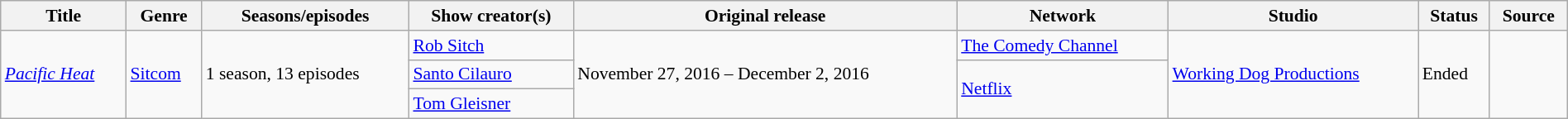<table class="wikitable sortable" style="text-align: left; font-size:90%; width:100%;">
<tr>
<th scope="col">Title</th>
<th scope="col">Genre</th>
<th scope="col">Seasons/episodes</th>
<th scope="col">Show creator(s)</th>
<th scope="col">Original release</th>
<th scope="col">Network</th>
<th scope="col">Studio</th>
<th scope="col">Status</th>
<th scope="col">Source</th>
</tr>
<tr>
<td rowspan="3"><em><a href='#'>Pacific Heat</a></em></td>
<td rowspan="3"><a href='#'>Sitcom</a></td>
<td rowspan="3">1 season, 13 episodes</td>
<td><a href='#'>Rob Sitch</a></td>
<td rowspan="3">November 27, 2016 – December 2, 2016</td>
<td><a href='#'>The Comedy Channel</a></td>
<td rowspan="3"><a href='#'>Working Dog Productions</a></td>
<td rowspan="3">Ended</td>
<td rowspan="3"></td>
</tr>
<tr>
<td><a href='#'>Santo Cilauro</a></td>
<td rowspan="2"><a href='#'>Netflix</a></td>
</tr>
<tr>
<td><a href='#'>Tom Gleisner</a></td>
</tr>
</table>
